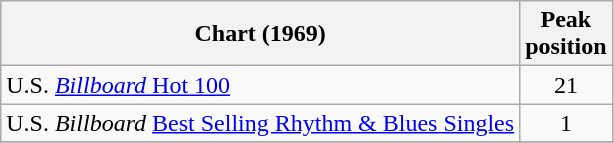<table class="wikitable sortable">
<tr>
<th>Chart (1969)</th>
<th>Peak<br>position</th>
</tr>
<tr>
<td>U.S. <a href='#'><em>Billboard</em> Hot 100</a></td>
<td align="center">21</td>
</tr>
<tr>
<td>U.S. <em>Billboard</em> <a href='#'>Best Selling Rhythm & Blues Singles</a></td>
<td align="center">1</td>
</tr>
<tr>
</tr>
</table>
